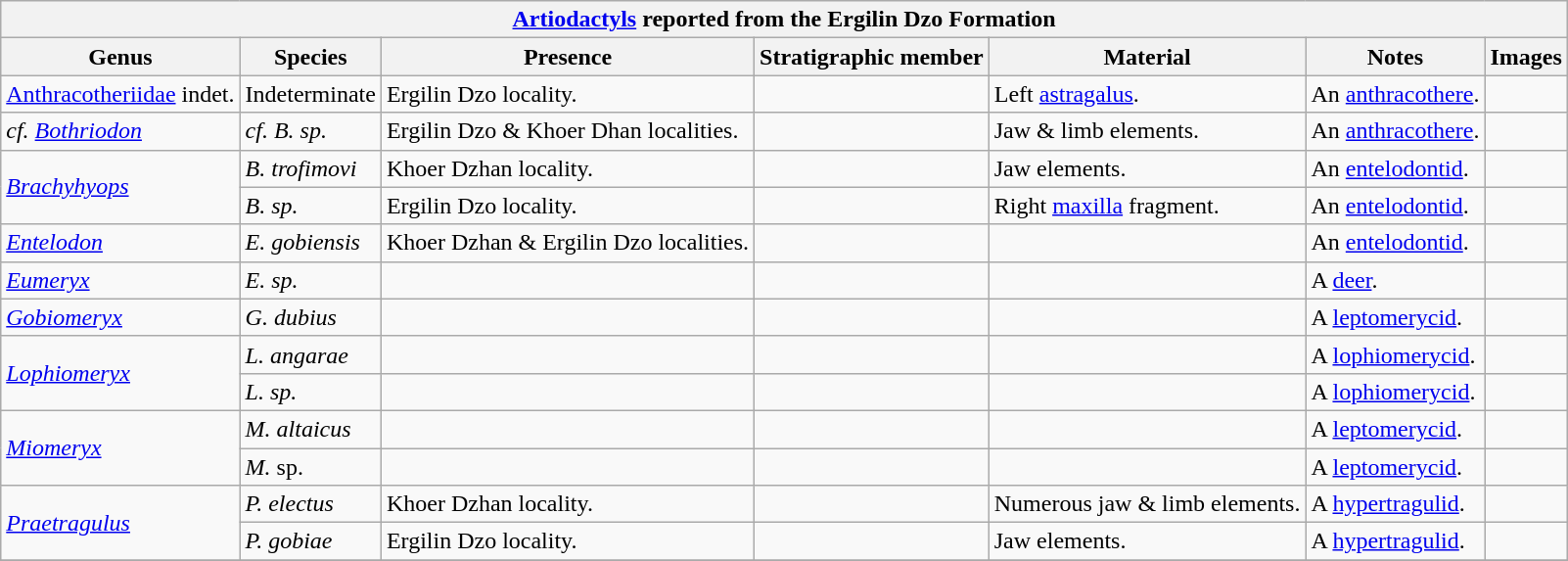<table class="wikitable" align="center">
<tr>
<th colspan="7" align="center"><strong><a href='#'>Artiodactyls</a> reported from the Ergilin Dzo Formation</strong></th>
</tr>
<tr>
<th>Genus</th>
<th>Species</th>
<th>Presence</th>
<th><strong>Stratigraphic member</strong></th>
<th><strong>Material</strong></th>
<th>Notes</th>
<th>Images</th>
</tr>
<tr>
<td><a href='#'>Anthracotheriidae</a> indet.</td>
<td>Indeterminate</td>
<td>Ergilin Dzo locality.</td>
<td></td>
<td>Left <a href='#'>astragalus</a>.</td>
<td>An <a href='#'>anthracothere</a>.</td>
<td></td>
</tr>
<tr>
<td><em>cf. <a href='#'>Bothriodon</a></em></td>
<td><em>cf. B. sp.</em></td>
<td>Ergilin Dzo & Khoer Dhan localities.</td>
<td></td>
<td>Jaw & limb elements.</td>
<td>An <a href='#'>anthracothere</a>.</td>
<td></td>
</tr>
<tr>
<td rowspan="2"><em><a href='#'>Brachyhyops</a></em></td>
<td><em>B. trofimovi</em></td>
<td>Khoer Dzhan locality.</td>
<td></td>
<td>Jaw elements.</td>
<td>An <a href='#'>entelodontid</a>.</td>
<td></td>
</tr>
<tr>
<td><em>B. sp.</em></td>
<td>Ergilin Dzo locality.</td>
<td></td>
<td>Right <a href='#'>maxilla</a> fragment.</td>
<td>An <a href='#'>entelodontid</a>.</td>
<td></td>
</tr>
<tr>
<td><em><a href='#'>Entelodon</a></em></td>
<td><em>E. gobiensis</em></td>
<td>Khoer Dzhan & Ergilin Dzo localities.</td>
<td></td>
<td></td>
<td>An <a href='#'>entelodontid</a>.</td>
<td></td>
</tr>
<tr>
<td><em><a href='#'>Eumeryx</a></em></td>
<td><em>E. sp.</em></td>
<td></td>
<td></td>
<td></td>
<td>A <a href='#'>deer</a>.</td>
<td></td>
</tr>
<tr>
<td><em><a href='#'>Gobiomeryx</a></em></td>
<td><em>G. dubius</em></td>
<td></td>
<td></td>
<td></td>
<td>A <a href='#'>leptomerycid</a>.</td>
<td></td>
</tr>
<tr>
<td rowspan="2"><em><a href='#'>Lophiomeryx</a></em></td>
<td><em>L. angarae</em></td>
<td></td>
<td></td>
<td></td>
<td>A <a href='#'>lophiomerycid</a>.</td>
<td></td>
</tr>
<tr>
<td><em>L. sp.</em></td>
<td></td>
<td></td>
<td></td>
<td>A <a href='#'>lophiomerycid</a>.</td>
<td></td>
</tr>
<tr>
<td rowspan="2"><em><a href='#'>Miomeryx</a></em></td>
<td><em>M. altaicus</em></td>
<td></td>
<td></td>
<td></td>
<td>A <a href='#'>leptomerycid</a>.</td>
<td></td>
</tr>
<tr>
<td><em>M.</em> sp.</td>
<td></td>
<td></td>
<td></td>
<td>A <a href='#'>leptomerycid</a>.</td>
<td></td>
</tr>
<tr>
<td rowspan="2"><em><a href='#'>Praetragulus</a></em></td>
<td><em>P. electus</em></td>
<td>Khoer Dzhan locality.</td>
<td></td>
<td>Numerous jaw & limb elements.</td>
<td>A <a href='#'>hypertragulid</a>.</td>
<td></td>
</tr>
<tr>
<td><em>P. gobiae</em></td>
<td>Ergilin Dzo locality.</td>
<td></td>
<td>Jaw elements.</td>
<td>A <a href='#'>hypertragulid</a>.</td>
<td></td>
</tr>
<tr>
</tr>
</table>
